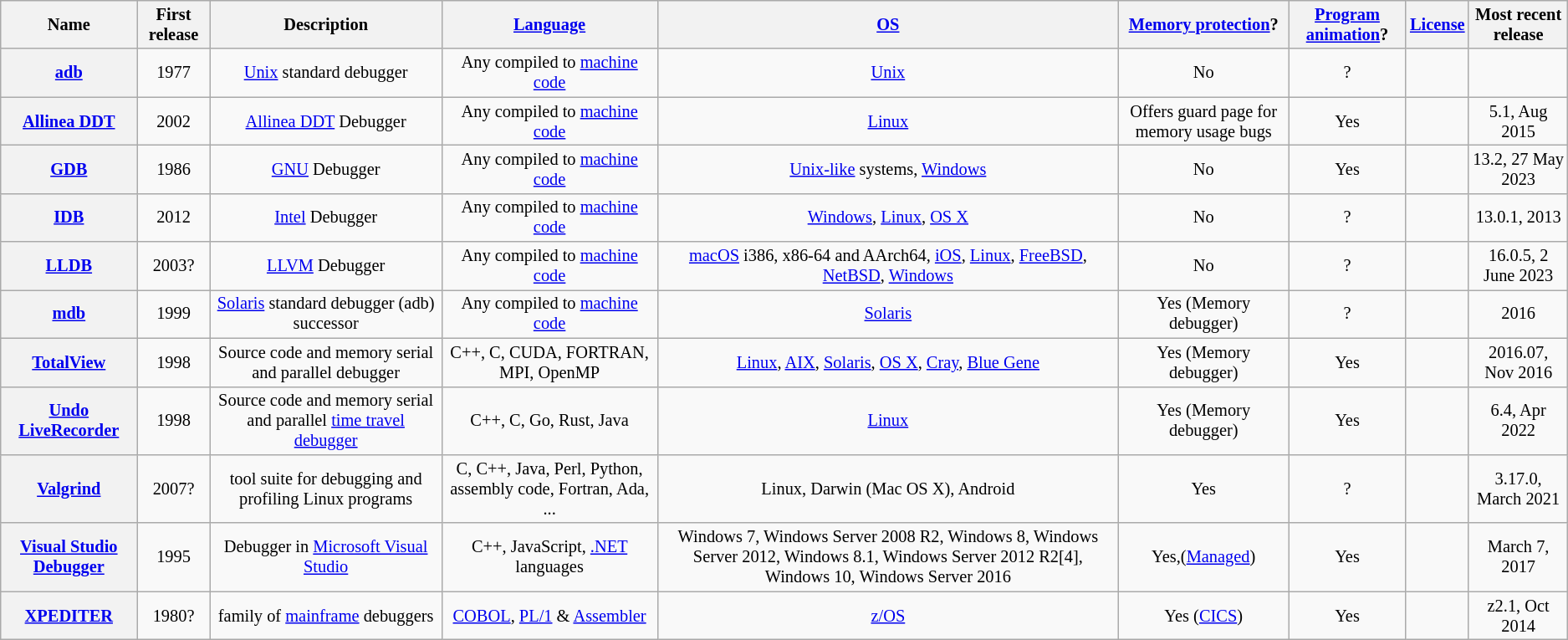<table class="wikitable sortable" style="font-size: 85%; text-align: center">
<tr>
<th>Name</th>
<th>First release</th>
<th>Description</th>
<th><a href='#'>Language</a></th>
<th><a href='#'>OS</a></th>
<th><a href='#'>Memory protection</a>?</th>
<th><a href='#'>Program animation</a>?</th>
<th><a href='#'>License</a></th>
<th>Most recent release</th>
</tr>
<tr>
<th><a href='#'>adb</a></th>
<td>1977</td>
<td><a href='#'>Unix</a> standard debugger</td>
<td>Any compiled to <a href='#'>machine code</a></td>
<td><a href='#'>Unix</a></td>
<td>No</td>
<td>?</td>
<td></td>
<td></td>
</tr>
<tr>
<th><a href='#'>Allinea DDT</a></th>
<td>2002</td>
<td><a href='#'>Allinea DDT</a> Debugger</td>
<td>Any compiled to <a href='#'>machine code</a></td>
<td><a href='#'>Linux</a></td>
<td>Offers guard page for memory usage bugs</td>
<td>Yes</td>
<td></td>
<td>5.1, Aug 2015</td>
</tr>
<tr>
<th><a href='#'>GDB</a></th>
<td>1986</td>
<td><a href='#'>GNU</a> Debugger</td>
<td>Any compiled to <a href='#'>machine code</a></td>
<td><a href='#'>Unix-like</a> systems, <a href='#'>Windows</a></td>
<td>No</td>
<td>Yes</td>
<td></td>
<td>13.2, 27 May 2023</td>
</tr>
<tr>
<th><a href='#'>IDB</a></th>
<td>2012</td>
<td><a href='#'>Intel</a> Debugger</td>
<td>Any compiled to <a href='#'>machine code</a></td>
<td><a href='#'>Windows</a>, <a href='#'>Linux</a>, <a href='#'>OS X</a></td>
<td>No</td>
<td>?</td>
<td></td>
<td>13.0.1, 2013</td>
</tr>
<tr>
<th><a href='#'>LLDB</a></th>
<td>2003?</td>
<td><a href='#'>LLVM</a> Debugger</td>
<td>Any compiled to <a href='#'>machine code</a></td>
<td><a href='#'>macOS</a> i386, x86-64 and AArch64, <a href='#'>iOS</a>, <a href='#'>Linux</a>, <a href='#'>FreeBSD</a>, <a href='#'>NetBSD</a>, <a href='#'>Windows</a></td>
<td>No</td>
<td>?</td>
<td></td>
<td>16.0.5, 2 June 2023</td>
</tr>
<tr>
<th><a href='#'>mdb</a></th>
<td>1999</td>
<td><a href='#'>Solaris</a> standard debugger (adb) successor</td>
<td>Any compiled to <a href='#'>machine code</a></td>
<td><a href='#'>Solaris</a></td>
<td>Yes (Memory debugger)</td>
<td>?</td>
<td></td>
<td>2016</td>
</tr>
<tr>
<th><a href='#'>TotalView</a></th>
<td>1998</td>
<td>Source code and memory serial and parallel debugger</td>
<td>C++, C, CUDA, FORTRAN, MPI, OpenMP</td>
<td><a href='#'>Linux</a>, <a href='#'>AIX</a>, <a href='#'>Solaris</a>, <a href='#'>OS X</a>, <a href='#'>Cray</a>, <a href='#'>Blue Gene</a></td>
<td>Yes (Memory debugger)</td>
<td>Yes</td>
<td></td>
<td>2016.07, Nov 2016</td>
</tr>
<tr>
<th><a href='#'>Undo LiveRecorder</a></th>
<td>1998</td>
<td>Source code and memory serial and parallel <a href='#'>time travel debugger</a></td>
<td>C++, C, Go, Rust, Java</td>
<td><a href='#'>Linux</a></td>
<td>Yes (Memory debugger)</td>
<td>Yes</td>
<td></td>
<td>6.4, Apr 2022</td>
</tr>
<tr>
<th><a href='#'>Valgrind</a></th>
<td>2007?</td>
<td>tool suite for debugging and profiling Linux programs</td>
<td>C, C++, Java, Perl, Python, assembly code, Fortran, Ada, ...</td>
<td>Linux, Darwin (Mac OS X), Android</td>
<td>Yes</td>
<td>?</td>
<td></td>
<td>3.17.0, March 2021</td>
</tr>
<tr>
<th><a href='#'>Visual Studio Debugger</a></th>
<td>1995</td>
<td>Debugger in <a href='#'>Microsoft Visual Studio</a></td>
<td>C++, JavaScript, <a href='#'>.NET</a> languages</td>
<td>Windows 7, Windows Server 2008 R2, Windows 8, Windows Server 2012, Windows 8.1, Windows Server 2012 R2[4], Windows 10, Windows Server 2016</td>
<td>Yes,(<a href='#'>Managed</a>)</td>
<td>Yes</td>
<td></td>
<td>March 7, 2017</td>
</tr>
<tr>
<th><a href='#'>XPEDITER</a></th>
<td>1980?</td>
<td>family of <a href='#'>mainframe</a> debuggers</td>
<td><a href='#'>COBOL</a>, <a href='#'>PL/1</a> & <a href='#'>Assembler</a></td>
<td><a href='#'>z/OS</a></td>
<td>Yes (<a href='#'>CICS</a>)</td>
<td>Yes</td>
<td></td>
<td>z2.1, Oct 2014</td>
</tr>
</table>
